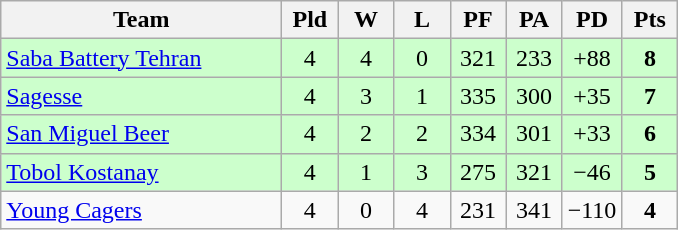<table class=wikitable style="text-align:center">
<tr>
<th width=180>Team</th>
<th width=30>Pld</th>
<th width=30>W</th>
<th width=30>L</th>
<th width=30>PF</th>
<th width=30>PA</th>
<th width=30>PD</th>
<th width=30>Pts</th>
</tr>
<tr bgcolor="#ccffcc">
<td align="left"> <a href='#'>Saba Battery Tehran</a></td>
<td>4</td>
<td>4</td>
<td>0</td>
<td>321</td>
<td>233</td>
<td>+88</td>
<td><strong>8</strong></td>
</tr>
<tr bgcolor="#ccffcc">
<td align="left"> <a href='#'>Sagesse</a></td>
<td>4</td>
<td>3</td>
<td>1</td>
<td>335</td>
<td>300</td>
<td>+35</td>
<td><strong>7</strong></td>
</tr>
<tr bgcolor="#ccffcc">
<td align="left"> <a href='#'>San Miguel Beer</a></td>
<td>4</td>
<td>2</td>
<td>2</td>
<td>334</td>
<td>301</td>
<td>+33</td>
<td><strong>6</strong></td>
</tr>
<tr bgcolor="#ccffcc">
<td align="left"> <a href='#'>Tobol Kostanay</a></td>
<td>4</td>
<td>1</td>
<td>3</td>
<td>275</td>
<td>321</td>
<td>−46</td>
<td><strong>5</strong></td>
</tr>
<tr>
<td align="left"> <a href='#'>Young Cagers</a></td>
<td>4</td>
<td>0</td>
<td>4</td>
<td>231</td>
<td>341</td>
<td>−110</td>
<td><strong>4</strong></td>
</tr>
</table>
